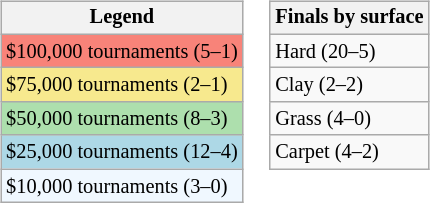<table>
<tr valign=top>
<td><br><table class=wikitable style="font-size:85%">
<tr>
<th>Legend</th>
</tr>
<tr style="background:#f88379;">
<td>$100,000 tournaments (5–1)</td>
</tr>
<tr style="background:#f7e98e;">
<td>$75,000 tournaments (2–1)</td>
</tr>
<tr style="background:#addfad">
<td>$50,000 tournaments (8–3)</td>
</tr>
<tr style="background:lightblue;">
<td>$25,000 tournaments (12–4)</td>
</tr>
<tr style="background:#f0f8ff;">
<td>$10,000 tournaments (3–0)</td>
</tr>
</table>
</td>
<td><br><table class=wikitable style="font-size:85%">
<tr>
<th>Finals by surface</th>
</tr>
<tr>
<td>Hard (20–5)</td>
</tr>
<tr>
<td>Clay (2–2)</td>
</tr>
<tr>
<td>Grass (4–0)</td>
</tr>
<tr>
<td>Carpet (4–2)</td>
</tr>
</table>
</td>
</tr>
</table>
